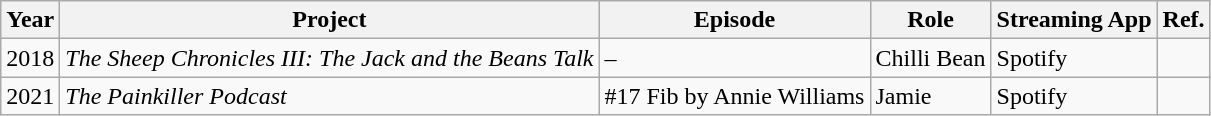<table class="wikitable">
<tr>
<th>Year</th>
<th>Project</th>
<th>Episode</th>
<th>Role</th>
<th>Streaming App</th>
<th>Ref.</th>
</tr>
<tr>
<td>2018</td>
<td><em>The Sheep Chronicles III: The Jack and the Beans Talk</em></td>
<td>–</td>
<td>Chilli Bean</td>
<td>Spotify</td>
<td></td>
</tr>
<tr>
<td>2021</td>
<td><em>The Painkiller Podcast</em></td>
<td>#17 Fib by Annie Williams</td>
<td>Jamie</td>
<td>Spotify</td>
<td></td>
</tr>
</table>
